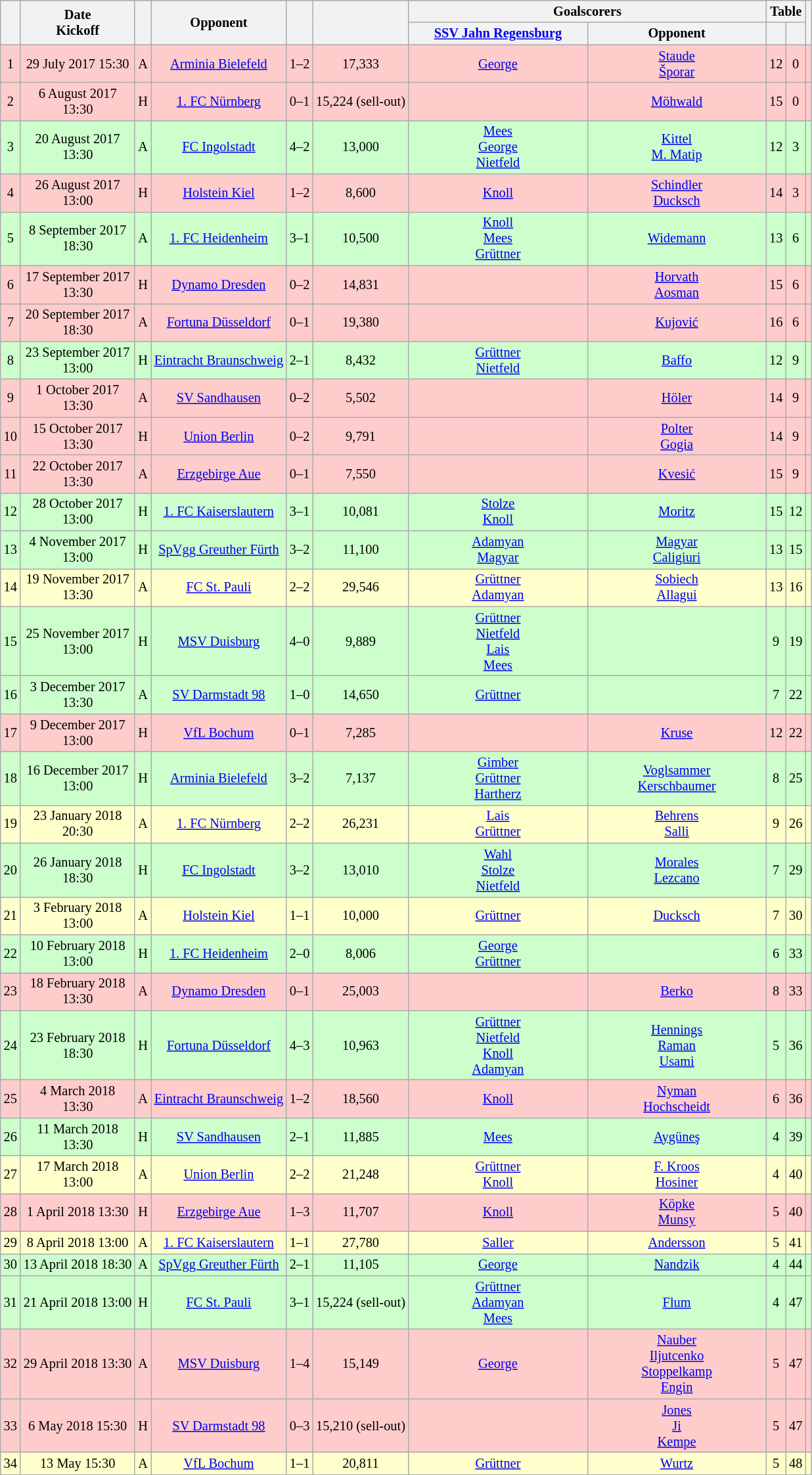<table class="wikitable" Style="text-align: center;font-size:85%">
<tr>
<th rowspan="2"></th>
<th rowspan="2" style="width:110px">Date<br>Kickoff</th>
<th rowspan="2"></th>
<th rowspan="2">Opponent</th>
<th rowspan="2"><br></th>
<th rowspan="2"></th>
<th colspan="2">Goalscorers</th>
<th colspan="2">Table</th>
<th rowspan="2"></th>
</tr>
<tr>
<th style="width:175px"><a href='#'>SSV Jahn Regensburg</a></th>
<th style="width:175px">Opponent</th>
<th></th>
<th></th>
</tr>
<tr style="background:#FFCCCC;">
<td>1</td>
<td>29 July 2017 15:30</td>
<td>A</td>
<td><a href='#'>Arminia Bielefeld</a></td>
<td>1–2</td>
<td>17,333</td>
<td><a href='#'>George</a> </td>
<td><a href='#'>Staude</a> <br> <a href='#'>Šporar</a> </td>
<td>12</td>
<td>0</td>
<td></td>
</tr>
<tr style="background:#FFCCCC;">
<td>2</td>
<td>6 August 2017 13:30</td>
<td>H</td>
<td><a href='#'>1. FC Nürnberg</a></td>
<td>0–1</td>
<td>15,224 (sell-out)</td>
<td></td>
<td><a href='#'>Möhwald</a> </td>
<td>15</td>
<td>0</td>
<td></td>
</tr>
<tr style="background:#CCFFCC">
<td>3</td>
<td>20 August 2017 13:30</td>
<td>A</td>
<td><a href='#'>FC Ingolstadt</a></td>
<td>4–2</td>
<td>13,000</td>
<td><a href='#'>Mees</a> <br> <a href='#'>George</a> <br> <a href='#'>Nietfeld</a> </td>
<td><a href='#'>Kittel</a> <br><a href='#'>M. Matip</a> </td>
<td>12</td>
<td>3</td>
<td></td>
</tr>
<tr style="background:#FFCCCC;">
<td>4</td>
<td>26 August 2017 13:00</td>
<td>H</td>
<td><a href='#'>Holstein Kiel</a></td>
<td>1–2</td>
<td>8,600</td>
<td><a href='#'>Knoll</a> </td>
<td><a href='#'>Schindler</a> <br> <a href='#'>Ducksch</a> </td>
<td>14</td>
<td>3</td>
<td></td>
</tr>
<tr style="background:#CCFFCC">
<td>5</td>
<td>8 September 2017 18:30</td>
<td>A</td>
<td><a href='#'>1. FC Heidenheim</a></td>
<td>3–1</td>
<td>10,500</td>
<td><a href='#'>Knoll</a> <br> <a href='#'>Mees</a> <br> <a href='#'>Grüttner</a> </td>
<td><a href='#'>Widemann</a> </td>
<td>13</td>
<td>6</td>
<td></td>
</tr>
<tr style="background:#FFCCCC;">
<td>6</td>
<td>17 September 2017 13:30</td>
<td>H</td>
<td><a href='#'>Dynamo Dresden</a></td>
<td>0–2</td>
<td>14,831</td>
<td></td>
<td><a href='#'>Horvath</a> <br> <a href='#'>Aosman</a> </td>
<td>15</td>
<td>6</td>
<td></td>
</tr>
<tr style="background:#FFCCCC;">
<td>7</td>
<td>20 September 2017 18:30</td>
<td>A</td>
<td><a href='#'>Fortuna Düsseldorf</a></td>
<td>0–1</td>
<td>19,380</td>
<td></td>
<td><a href='#'>Kujović</a> </td>
<td>16</td>
<td>6</td>
<td></td>
</tr>
<tr style="background:#CCFFCC">
<td>8</td>
<td>23 September 2017 13:00</td>
<td>H</td>
<td><a href='#'>Eintracht Braunschweig</a></td>
<td>2–1</td>
<td>8,432</td>
<td><a href='#'>Grüttner</a> <br> <a href='#'>Nietfeld</a> </td>
<td><a href='#'>Baffo</a> </td>
<td>12</td>
<td>9</td>
<td></td>
</tr>
<tr style="background:#FFCCCC;">
<td>9</td>
<td>1 October 2017 13:30</td>
<td>A</td>
<td><a href='#'>SV Sandhausen</a></td>
<td>0–2</td>
<td>5,502</td>
<td></td>
<td><a href='#'>Höler</a> </td>
<td>14</td>
<td>9</td>
<td></td>
</tr>
<tr style="background:#FFCCCC;">
<td>10</td>
<td>15 October 2017 13:30</td>
<td>H</td>
<td><a href='#'>Union Berlin</a></td>
<td>0–2</td>
<td>9,791</td>
<td></td>
<td><a href='#'>Polter</a> <br> <a href='#'>Gogia</a> </td>
<td>14</td>
<td>9</td>
<td></td>
</tr>
<tr style="background:#FFCCCC;">
<td>11</td>
<td>22 October 2017 13:30</td>
<td>A</td>
<td><a href='#'>Erzgebirge Aue</a></td>
<td>0–1</td>
<td>7,550</td>
<td></td>
<td><a href='#'>Kvesić</a> </td>
<td>15</td>
<td>9</td>
<td></td>
</tr>
<tr style="background:#CCFFCC;">
<td>12</td>
<td>28 October 2017 13:00</td>
<td>H</td>
<td><a href='#'>1. FC Kaiserslautern</a></td>
<td>3–1</td>
<td>10,081</td>
<td><a href='#'>Stolze</a> <br> <a href='#'>Knoll</a> </td>
<td><a href='#'>Moritz</a> </td>
<td>15</td>
<td>12</td>
<td></td>
</tr>
<tr style="background:#CCFFCC;">
<td>13</td>
<td>4 November 2017 13:00</td>
<td>H</td>
<td><a href='#'>SpVgg Greuther Fürth</a></td>
<td>3–2</td>
<td>11,100</td>
<td><a href='#'>Adamyan</a> <br> <a href='#'>Magyar</a> </td>
<td><a href='#'>Magyar</a> <br> <a href='#'>Caligiuri</a> </td>
<td>13</td>
<td>15</td>
<td></td>
</tr>
<tr style="background:#FFFFCC;">
<td>14</td>
<td>19 November 2017 13:30</td>
<td>A</td>
<td><a href='#'>FC St. Pauli</a></td>
<td>2–2</td>
<td>29,546</td>
<td><a href='#'>Grüttner</a> <br> <a href='#'>Adamyan</a> </td>
<td><a href='#'>Sobiech</a> <br> <a href='#'>Allagui</a> </td>
<td>13</td>
<td>16</td>
<td></td>
</tr>
<tr style="background:#CCFFCC;">
<td>15</td>
<td>25 November 2017 13:00</td>
<td>H</td>
<td><a href='#'>MSV Duisburg</a></td>
<td>4–0</td>
<td>9,889</td>
<td><a href='#'>Grüttner</a> <br> <a href='#'>Nietfeld</a> <br> <a href='#'>Lais</a> <br> <a href='#'>Mees</a> </td>
<td></td>
<td>9</td>
<td>19</td>
<td></td>
</tr>
<tr style="background:#CCFFCC;">
<td>16</td>
<td>3 December 2017 13:30</td>
<td>A</td>
<td><a href='#'>SV Darmstadt 98</a></td>
<td>1–0</td>
<td>14,650</td>
<td><a href='#'>Grüttner</a> </td>
<td></td>
<td>7</td>
<td>22</td>
<td></td>
</tr>
<tr style="background:#FFCCCC;">
<td>17</td>
<td>9 December 2017 13:00</td>
<td>H</td>
<td><a href='#'>VfL Bochum</a></td>
<td>0–1</td>
<td>7,285</td>
<td></td>
<td><a href='#'>Kruse</a> </td>
<td>12</td>
<td>22</td>
<td></td>
</tr>
<tr style="background:#CCFFCC;">
<td>18</td>
<td>16 December 2017 13:00</td>
<td>H</td>
<td><a href='#'>Arminia Bielefeld</a></td>
<td>3–2</td>
<td>7,137</td>
<td><a href='#'>Gimber</a> <br> <a href='#'>Grüttner</a> <br> <a href='#'>Hartherz</a> </td>
<td><a href='#'>Voglsammer</a> <br> <a href='#'>Kerschbaumer</a> </td>
<td>8</td>
<td>25</td>
<td></td>
</tr>
<tr style="background:#FFFFCC;">
<td>19</td>
<td>23 January 2018 20:30</td>
<td>A</td>
<td><a href='#'>1. FC Nürnberg</a></td>
<td>2–2</td>
<td>26,231</td>
<td><a href='#'>Lais</a> <br> <a href='#'>Grüttner</a> </td>
<td><a href='#'>Behrens</a> <br> <a href='#'>Salli</a> </td>
<td>9</td>
<td>26</td>
<td></td>
</tr>
<tr style="background:#CCFFCC;">
<td>20</td>
<td>26 January 2018 18:30</td>
<td>H</td>
<td><a href='#'>FC Ingolstadt</a></td>
<td>3–2</td>
<td>13,010</td>
<td><a href='#'>Wahl</a> <br> <a href='#'>Stolze</a> <br> <a href='#'>Nietfeld</a> </td>
<td><a href='#'>Morales</a> <br> <a href='#'>Lezcano</a> </td>
<td>7</td>
<td>29</td>
<td></td>
</tr>
<tr style="background:#FFFFCC;">
<td>21</td>
<td>3 February 2018 13:00</td>
<td>A</td>
<td><a href='#'>Holstein Kiel</a></td>
<td>1–1</td>
<td>10,000</td>
<td><a href='#'>Grüttner</a> </td>
<td><a href='#'>Ducksch</a> </td>
<td>7</td>
<td>30</td>
<td></td>
</tr>
<tr style="background:#CCFFCC;">
<td>22</td>
<td>10 February 2018 13:00</td>
<td>H</td>
<td><a href='#'>1. FC Heidenheim</a></td>
<td>2–0</td>
<td>8,006</td>
<td><a href='#'>George</a> <br> <a href='#'>Grüttner</a> </td>
<td></td>
<td>6</td>
<td>33</td>
<td></td>
</tr>
<tr style="background:#FFCCCC;">
<td>23</td>
<td>18 February 2018 13:30</td>
<td>A</td>
<td><a href='#'>Dynamo Dresden</a></td>
<td>0–1</td>
<td>25,003</td>
<td></td>
<td><a href='#'>Berko</a> </td>
<td>8</td>
<td>33</td>
<td></td>
</tr>
<tr style="background:#CCFFCC;">
<td>24</td>
<td>23 February 2018 18:30</td>
<td>H</td>
<td><a href='#'>Fortuna Düsseldorf</a></td>
<td>4–3</td>
<td>10,963</td>
<td><a href='#'>Grüttner</a> <br> <a href='#'>Nietfeld</a> <br> <a href='#'>Knoll</a> <br> <a href='#'>Adamyan</a> </td>
<td><a href='#'>Hennings</a> <br> <a href='#'>Raman</a> <br> <a href='#'>Usami</a> </td>
<td>5</td>
<td>36</td>
<td></td>
</tr>
<tr style="background:#FFCCCC;">
<td>25</td>
<td>4 March 2018 13:30</td>
<td>A</td>
<td><a href='#'>Eintracht Braunschweig</a></td>
<td>1–2</td>
<td>18,560</td>
<td><a href='#'>Knoll</a> </td>
<td><a href='#'>Nyman</a> <br> <a href='#'>Hochscheidt</a> </td>
<td>6</td>
<td>36</td>
<td></td>
</tr>
<tr style="background:#CCFFCC;">
<td>26</td>
<td>11 March 2018 13:30</td>
<td>H</td>
<td><a href='#'>SV Sandhausen</a></td>
<td>2–1</td>
<td>11,885</td>
<td><a href='#'>Mees</a> </td>
<td><a href='#'>Aygüneş</a> </td>
<td>4</td>
<td>39</td>
<td></td>
</tr>
<tr style="background:#FFFFCC;">
<td>27</td>
<td>17 March 2018 13:00</td>
<td>A</td>
<td><a href='#'>Union Berlin</a></td>
<td>2–2</td>
<td>21,248</td>
<td><a href='#'>Grüttner</a> <br> <a href='#'>Knoll</a> </td>
<td><a href='#'>F. Kroos</a> <br> <a href='#'>Hosiner</a> </td>
<td>4</td>
<td>40</td>
<td></td>
</tr>
<tr style="background:#FFCCCC;">
<td>28</td>
<td>1 April 2018 13:30</td>
<td>H</td>
<td><a href='#'>Erzgebirge Aue</a></td>
<td>1–3</td>
<td>11,707</td>
<td><a href='#'>Knoll</a> </td>
<td><a href='#'>Köpke</a> <br> <a href='#'>Munsy</a> </td>
<td>5</td>
<td>40</td>
<td></td>
</tr>
<tr style="background:#FFFFCC;">
<td>29</td>
<td>8 April 2018 13:00</td>
<td>A</td>
<td><a href='#'>1. FC Kaiserslautern</a></td>
<td>1–1</td>
<td>27,780</td>
<td><a href='#'>Saller</a> </td>
<td><a href='#'>Andersson</a> </td>
<td>5</td>
<td>41</td>
<td></td>
</tr>
<tr style="background:#CCFFCC;">
<td>30</td>
<td>13 April 2018 18:30</td>
<td>A</td>
<td><a href='#'>SpVgg Greuther Fürth</a></td>
<td>2–1</td>
<td>11,105</td>
<td><a href='#'>George</a> </td>
<td><a href='#'>Nandzik</a> </td>
<td>4</td>
<td>44</td>
<td></td>
</tr>
<tr style="background:#CCFFCC;">
<td>31</td>
<td>21 April 2018 13:00</td>
<td>H</td>
<td><a href='#'>FC St. Pauli</a></td>
<td>3–1</td>
<td>15,224 (sell-out)</td>
<td><a href='#'>Grüttner</a> <br> <a href='#'>Adamyan</a> <br> <a href='#'>Mees</a> </td>
<td><a href='#'>Flum</a> </td>
<td>4</td>
<td>47</td>
<td></td>
</tr>
<tr style="background:#FFCCCC;">
<td>32</td>
<td>29 April 2018 13:30</td>
<td>A</td>
<td><a href='#'>MSV Duisburg</a></td>
<td>1–4</td>
<td>15,149</td>
<td><a href='#'>George</a> </td>
<td><a href='#'>Nauber</a> <br> <a href='#'>Iljutcenko</a> <br> <a href='#'>Stoppelkamp</a> <br> <a href='#'>Engin</a> </td>
<td>5</td>
<td>47</td>
<td></td>
</tr>
<tr style="background:#FFCCCC;">
<td>33</td>
<td>6 May 2018 15:30</td>
<td>H</td>
<td><a href='#'>SV Darmstadt 98</a></td>
<td>0–3</td>
<td>15,210 (sell-out)</td>
<td></td>
<td><a href='#'>Jones</a> <br> <a href='#'>Ji</a> <br> <a href='#'>Kempe</a> </td>
<td>5</td>
<td>47</td>
<td></td>
</tr>
<tr style="background:#FFFFCC;">
<td>34</td>
<td>13 May 15:30</td>
<td>A</td>
<td><a href='#'>VfL Bochum</a></td>
<td>1–1</td>
<td>20,811</td>
<td><a href='#'>Grüttner</a> </td>
<td><a href='#'>Wurtz</a> </td>
<td>5</td>
<td>48</td>
<td></td>
</tr>
</table>
